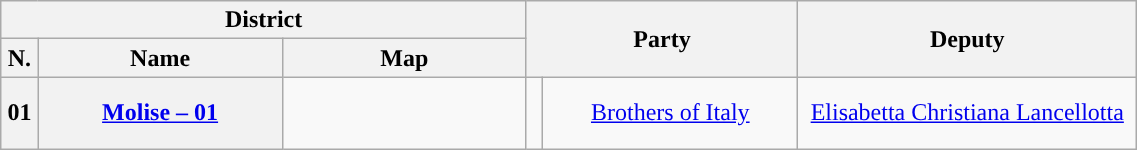<table class="wikitable" style="text-align:center; style="width=60%">
<tr>
<th width=35% colspan="3">District</th>
<th width=20% colspan="2" rowspan="2">Party</th>
<th width=25% rowspan="2">Deputy</th>
</tr>
<tr>
<th width=1%>N.</th>
<th width=18%>Name</th>
<th width=18%>Map</th>
</tr>
<tr style="height:3em;">
<th rowspan="1">01</th>
<th rowspan="1"><a href='#'>Molise – 01</a></th>
<td rowspan="1"></td>
<td style="background:"></td>
<td><a href='#'>Brothers of Italy</a></td>
<td><a href='#'>Elisabetta Christiana Lancellotta</a></td>
</tr>
</table>
